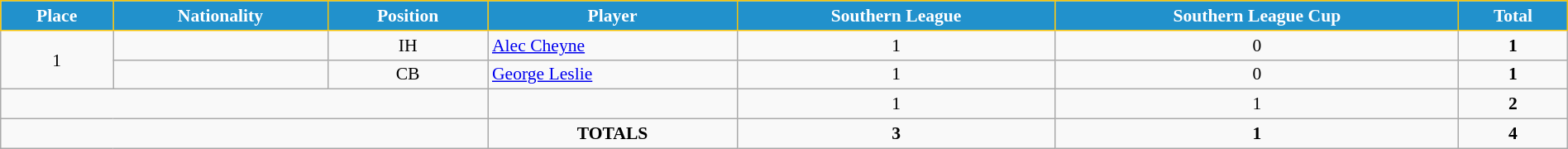<table class="wikitable" style="text-align:center; font-size:90%; width:100%;">
<tr>
<th style="background:#2191CC; color:white; border:1px solid #F7C408; text-align:center;">Place</th>
<th style="background:#2191CC; color:white; border:1px solid #F7C408; text-align:center;">Nationality</th>
<th style="background:#2191CC; color:white; border:1px solid #F7C408; text-align:center;">Position</th>
<th style="background:#2191CC; color:white; border:1px solid #F7C408; text-align:center;">Player</th>
<th style="background:#2191CC; color:white; border:1px solid #F7C408; text-align:center;">Southern League</th>
<th style="background:#2191CC; color:white; border:1px solid #F7C408; text-align:center;">Southern League Cup</th>
<th style="background:#2191CC; color:white; border:1px solid #F7C408; text-align:center;">Total</th>
</tr>
<tr>
<td rowspan="2">1</td>
<td></td>
<td>IH</td>
<td align="left"><a href='#'>Alec Cheyne</a></td>
<td>1</td>
<td>0</td>
<td><strong>1</strong></td>
</tr>
<tr>
<td></td>
<td>CB</td>
<td align="left"><a href='#'>George Leslie</a></td>
<td>1</td>
<td>0</td>
<td><strong>1</strong></td>
</tr>
<tr>
<td colspan="3"></td>
<td></td>
<td>1</td>
<td>1</td>
<td><strong>2</strong></td>
</tr>
<tr>
<td colspan="3"></td>
<td><strong>TOTALS</strong></td>
<td><strong>3</strong></td>
<td><strong>1</strong></td>
<td><strong>4</strong></td>
</tr>
</table>
